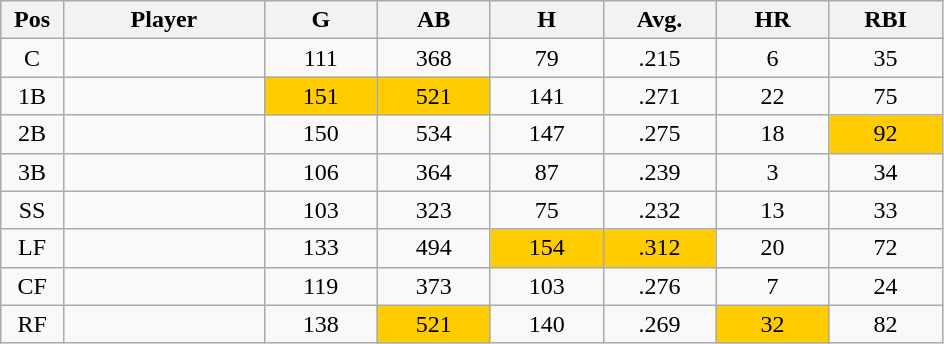<table class="wikitable sortable">
<tr>
<th bgcolor="#DDDDFF" width="5%">Pos</th>
<th bgcolor="#DDDDFF" width="16%">Player</th>
<th bgcolor="#DDDDFF" width="9%">G</th>
<th bgcolor="#DDDDFF" width="9%">AB</th>
<th bgcolor="#DDDDFF" width="9%">H</th>
<th bgcolor="#DDDDFF" width="9%">Avg.</th>
<th bgcolor="#DDDDFF" width="9%">HR</th>
<th bgcolor="#DDDDFF" width="9%">RBI</th>
</tr>
<tr align="center">
<td>C</td>
<td></td>
<td>111</td>
<td>368</td>
<td>79</td>
<td>.215</td>
<td>6</td>
<td>35</td>
</tr>
<tr align="center">
<td>1B</td>
<td></td>
<td bgcolor="FFCC00">151</td>
<td bgcolor="FFCC00">521</td>
<td>141</td>
<td>.271</td>
<td>22</td>
<td>75</td>
</tr>
<tr align="center">
<td>2B</td>
<td></td>
<td>150</td>
<td>534</td>
<td>147</td>
<td>.275</td>
<td>18</td>
<td bgcolor="FFCC00">92</td>
</tr>
<tr align="center">
<td>3B</td>
<td></td>
<td>106</td>
<td>364</td>
<td>87</td>
<td>.239</td>
<td>3</td>
<td>34</td>
</tr>
<tr align="center">
<td>SS</td>
<td></td>
<td>103</td>
<td>323</td>
<td>75</td>
<td>.232</td>
<td>13</td>
<td>33</td>
</tr>
<tr align="center">
<td>LF</td>
<td></td>
<td>133</td>
<td>494</td>
<td bgcolor="FFCC00">154</td>
<td bgcolor="FFCC00">.312</td>
<td>20</td>
<td>72</td>
</tr>
<tr align="center">
<td>CF</td>
<td></td>
<td>119</td>
<td>373</td>
<td>103</td>
<td>.276</td>
<td>7</td>
<td>24</td>
</tr>
<tr align="center">
<td>RF</td>
<td></td>
<td>138</td>
<td bgcolor="FFCC00">521</td>
<td>140</td>
<td>.269</td>
<td bgcolor="FFCC00">32</td>
<td>82</td>
</tr>
</table>
